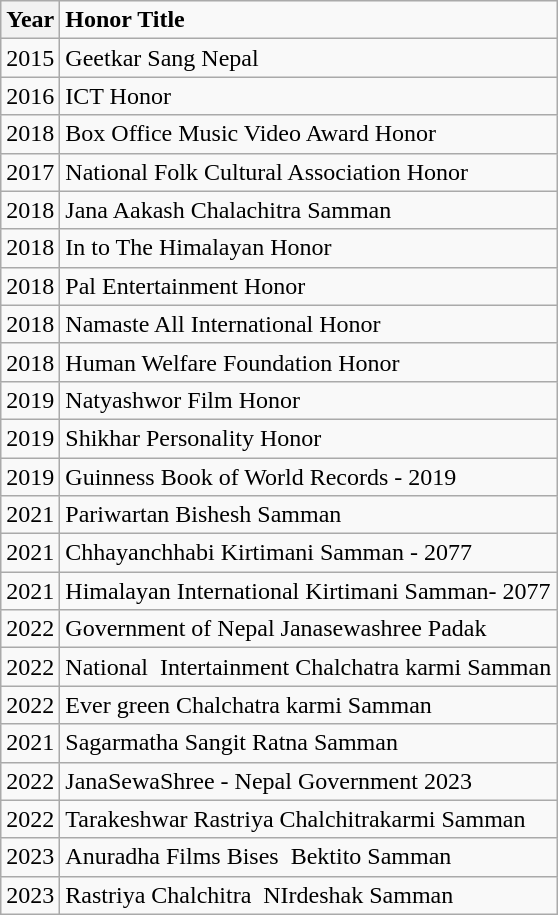<table class="wikitable">
<tr>
<th>Year</th>
<td><strong>Honor Title</strong></td>
</tr>
<tr>
<td>2015</td>
<td>Geetkar Sang Nepal</td>
</tr>
<tr>
<td>2016</td>
<td>ICT Honor</td>
</tr>
<tr>
<td>2018</td>
<td>Box Office Music Video Award Honor</td>
</tr>
<tr>
<td>2017</td>
<td>National Folk Cultural Association Honor</td>
</tr>
<tr>
<td>2018</td>
<td>Jana Aakash Chalachitra Samman</td>
</tr>
<tr>
<td>2018</td>
<td>In to The Himalayan Honor</td>
</tr>
<tr>
<td>2018</td>
<td>Pal Entertainment Honor</td>
</tr>
<tr>
<td>2018</td>
<td>Namaste All International Honor</td>
</tr>
<tr>
<td>2018</td>
<td>Human Welfare Foundation Honor</td>
</tr>
<tr>
<td>2019</td>
<td>Natyashwor Film Honor</td>
</tr>
<tr>
<td>2019</td>
<td>Shikhar Personality Honor</td>
</tr>
<tr>
<td>2019</td>
<td>Guinness Book of World Records - 2019</td>
</tr>
<tr>
<td>2021</td>
<td>Pariwartan Bishesh Samman</td>
</tr>
<tr>
<td>2021</td>
<td>Chhayanchhabi Kirtimani Samman - 2077</td>
</tr>
<tr>
<td>2021</td>
<td>Himalayan International Kirtimani Samman- 2077</td>
</tr>
<tr>
<td>2022</td>
<td>Government of Nepal Janasewashree Padak</td>
</tr>
<tr>
<td>2022</td>
<td>National  Intertainment Chalchatra karmi Samman</td>
</tr>
<tr>
<td>2022</td>
<td>Ever green Chalchatra karmi Samman</td>
</tr>
<tr>
<td>2021</td>
<td>Sagarmatha Sangit Ratna Samman</td>
</tr>
<tr>
<td>2022</td>
<td>JanaSewaShree - Nepal Government 2023</td>
</tr>
<tr>
<td>2022</td>
<td>Tarakeshwar Rastriya Chalchitrakarmi Samman</td>
</tr>
<tr>
<td>2023</td>
<td>Anuradha Films Bises  Bektito Samman</td>
</tr>
<tr>
<td>2023</td>
<td>Rastriya Chalchitra  NIrdeshak Samman</td>
</tr>
</table>
